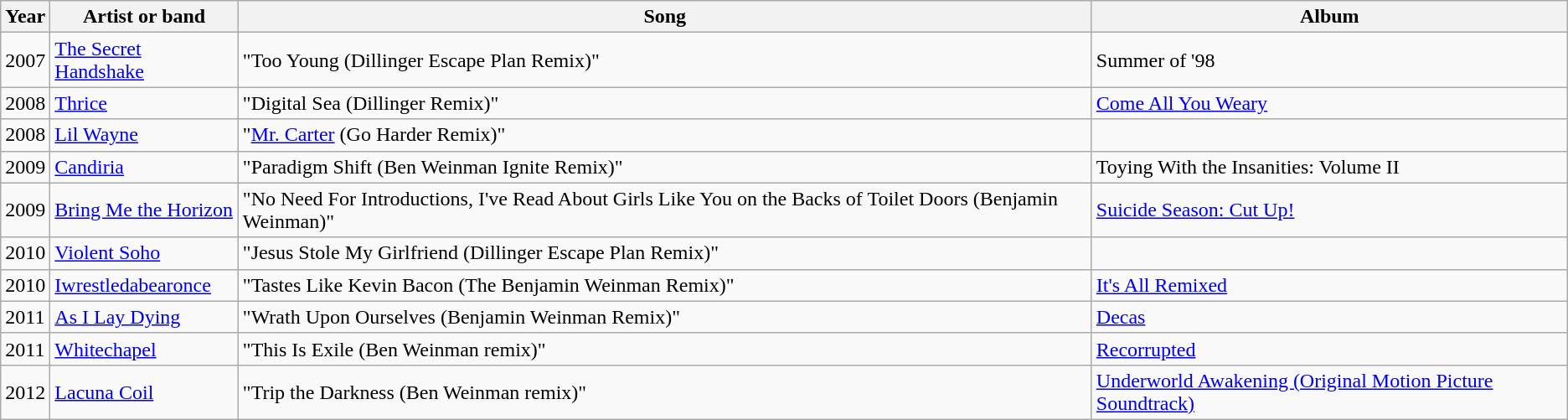<table class="wikitable">
<tr>
<th>Year</th>
<th>Artist or band</th>
<th>Song</th>
<th>Album</th>
</tr>
<tr>
<td>2007</td>
<td><a href='#'>The Secret Handshake</a></td>
<td>"Too Young (Dillinger Escape Plan Remix)"</td>
<td>Summer of '98</td>
</tr>
<tr>
<td>2008</td>
<td><a href='#'>Thrice</a></td>
<td>"Digital Sea (Dillinger Remix)"</td>
<td><a href='#'>Come All You Weary</a></td>
</tr>
<tr>
<td>2008</td>
<td><a href='#'>Lil Wayne</a></td>
<td>"<a href='#'>Mr. Carter</a> (Go Harder Remix)"</td>
<td></td>
</tr>
<tr>
<td>2009</td>
<td><a href='#'>Candiria</a></td>
<td>"Paradigm Shift (Ben Weinman Ignite Remix)"</td>
<td>Toying With the Insanities: Volume II</td>
</tr>
<tr>
<td>2009</td>
<td><a href='#'>Bring Me the Horizon</a></td>
<td>"No Need For Introductions, I've Read About Girls Like You on the Backs of Toilet Doors (Benjamin Weinman)"</td>
<td><a href='#'>Suicide Season: Cut Up!</a></td>
</tr>
<tr>
<td>2010</td>
<td><a href='#'>Violent Soho</a></td>
<td>"Jesus Stole My Girlfriend (Dillinger Escape Plan Remix)"</td>
<td></td>
</tr>
<tr>
<td>2010</td>
<td><a href='#'>Iwrestledabearonce</a></td>
<td>"Tastes Like Kevin Bacon (The Benjamin Weinman Remix)"</td>
<td><a href='#'>It's All Remixed</a></td>
</tr>
<tr>
<td>2011</td>
<td><a href='#'>As I Lay Dying</a></td>
<td>"Wrath Upon Ourselves (Benjamin Weinman Remix)"</td>
<td><a href='#'>Decas</a></td>
</tr>
<tr>
<td>2011</td>
<td><a href='#'>Whitechapel</a></td>
<td>"This Is Exile (Ben Weinman remix)"</td>
<td><a href='#'>Recorrupted</a></td>
</tr>
<tr>
<td>2012</td>
<td><a href='#'>Lacuna Coil</a></td>
<td>"Trip the Darkness (Ben Weinman remix)"</td>
<td><a href='#'>Underworld Awakening (Original Motion Picture Soundtrack)</a></td>
</tr>
</table>
